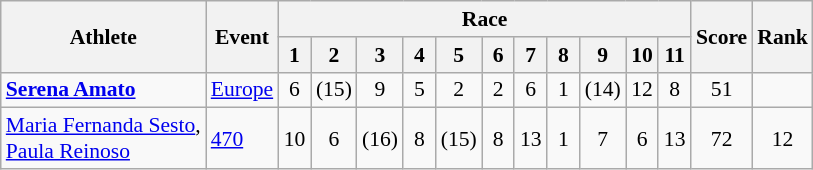<table class=wikitable style="font-size:90%">
<tr>
<th rowspan="2">Athlete</th>
<th rowspan="2">Event</th>
<th colspan="11">Race</th>
<th rowspan="2">Score</th>
<th rowspan="2">Rank</th>
</tr>
<tr>
<th width="15">1</th>
<th width="15">2</th>
<th width="15">3</th>
<th width="15">4</th>
<th width="15">5</th>
<th width="15">6</th>
<th width="15">7</th>
<th width="15">8</th>
<th width="15">9</th>
<th width="15">10</th>
<th width="15">11</th>
</tr>
<tr>
<td><strong><a href='#'>Serena Amato</a></strong></td>
<td><a href='#'>Europe</a></td>
<td style="text-align:center;">6</td>
<td style="text-align:center;">(15)</td>
<td style="text-align:center;">9</td>
<td style="text-align:center;">5</td>
<td style="text-align:center;">2</td>
<td style="text-align:center;">2</td>
<td style="text-align:center;">6</td>
<td style="text-align:center;">1</td>
<td style="text-align:center;">(14)</td>
<td style="text-align:center;">12</td>
<td style="text-align:center;">8</td>
<td style="text-align:center;">51</td>
<td style="text-align:center;"></td>
</tr>
<tr>
<td><a href='#'>Maria Fernanda Sesto</a>, <br> <a href='#'>Paula Reinoso</a></td>
<td><a href='#'>470</a></td>
<td style="text-align:center;">10</td>
<td style="text-align:center;">6</td>
<td style="text-align:center;">(16)</td>
<td style="text-align:center;">8</td>
<td style="text-align:center;">(15)</td>
<td style="text-align:center;">8</td>
<td style="text-align:center;">13</td>
<td style="text-align:center;">1</td>
<td style="text-align:center;">7</td>
<td style="text-align:center;">6</td>
<td style="text-align:center;">13</td>
<td style="text-align:center;">72</td>
<td style="text-align:center;">12</td>
</tr>
</table>
